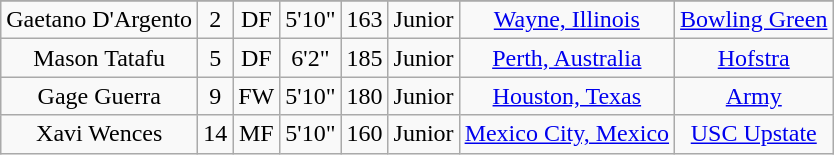<table class="wikitable sortable" border="1" style="text-align:center;">
<tr align=center>
</tr>
<tr>
<td>Gaetano D'Argento</td>
<td>2</td>
<td>DF</td>
<td>5'10"</td>
<td>163</td>
<td>Junior</td>
<td><a href='#'>Wayne, Illinois</a></td>
<td><a href='#'>Bowling Green</a></td>
</tr>
<tr>
<td>Mason Tatafu</td>
<td>5</td>
<td>DF</td>
<td>6'2"</td>
<td>185</td>
<td>Junior</td>
<td><a href='#'>Perth, Australia</a></td>
<td><a href='#'>Hofstra</a></td>
</tr>
<tr>
<td>Gage Guerra</td>
<td>9</td>
<td>FW</td>
<td>5'10"</td>
<td>180</td>
<td>Junior</td>
<td><a href='#'>Houston, Texas</a></td>
<td><a href='#'>Army</a></td>
</tr>
<tr>
<td>Xavi Wences</td>
<td>14</td>
<td>MF</td>
<td>5'10"</td>
<td>160</td>
<td>Junior</td>
<td><a href='#'>Mexico City, Mexico</a></td>
<td><a href='#'>USC Upstate</a></td>
</tr>
</table>
